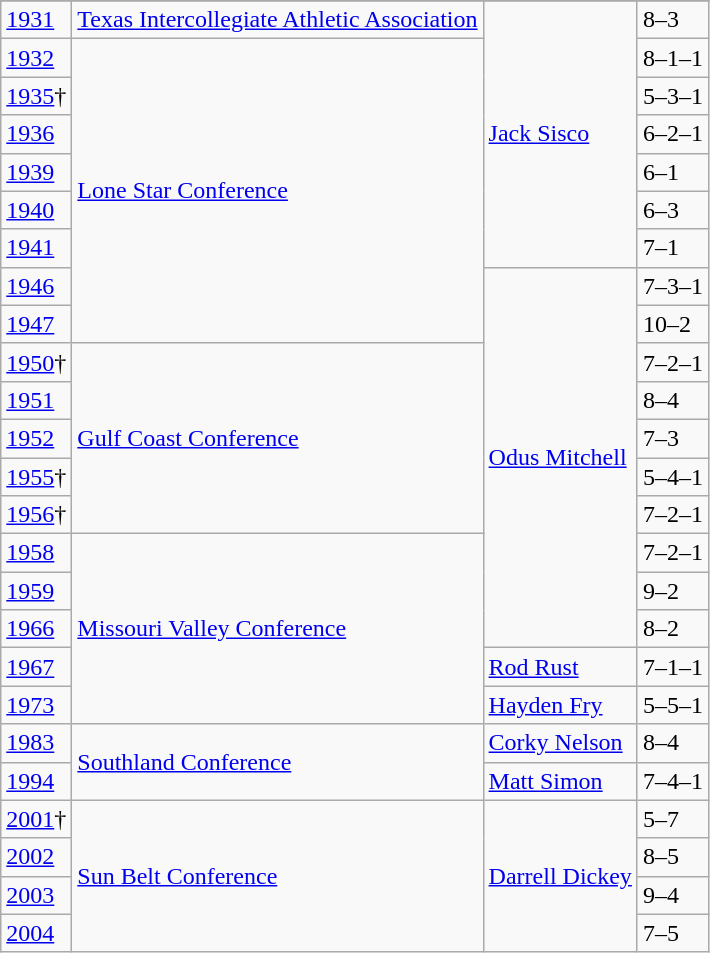<table class="wikitable">
<tr>
</tr>
<tr>
<td><a href='#'>1931</a></td>
<td><a href='#'>Texas Intercollegiate Athletic Association</a></td>
<td rowspan=7><a href='#'>Jack Sisco</a></td>
<td>8–3</td>
</tr>
<tr>
<td><a href='#'>1932</a></td>
<td rowspan=8><a href='#'>Lone Star Conference</a></td>
<td>8–1–1</td>
</tr>
<tr>
<td><a href='#'>1935</a>†</td>
<td>5–3–1</td>
</tr>
<tr>
<td><a href='#'>1936</a></td>
<td>6–2–1</td>
</tr>
<tr>
<td><a href='#'>1939</a></td>
<td>6–1</td>
</tr>
<tr>
<td><a href='#'>1940</a></td>
<td>6–3</td>
</tr>
<tr>
<td><a href='#'>1941</a></td>
<td>7–1</td>
</tr>
<tr>
<td><a href='#'>1946</a></td>
<td rowspan=10><a href='#'>Odus Mitchell</a></td>
<td>7–3–1</td>
</tr>
<tr>
<td><a href='#'>1947</a></td>
<td>10–2</td>
</tr>
<tr>
<td><a href='#'>1950</a>†</td>
<td rowspan=5><a href='#'>Gulf Coast Conference</a></td>
<td>7–2–1</td>
</tr>
<tr>
<td><a href='#'>1951</a></td>
<td>8–4</td>
</tr>
<tr>
<td><a href='#'>1952</a></td>
<td>7–3</td>
</tr>
<tr>
<td><a href='#'>1955</a>†</td>
<td>5–4–1</td>
</tr>
<tr>
<td><a href='#'>1956</a>†</td>
<td>7–2–1</td>
</tr>
<tr>
<td><a href='#'>1958</a></td>
<td rowspan=5><a href='#'>Missouri Valley Conference</a></td>
<td>7–2–1</td>
</tr>
<tr>
<td><a href='#'>1959</a></td>
<td>9–2</td>
</tr>
<tr>
<td><a href='#'>1966</a></td>
<td>8–2</td>
</tr>
<tr>
<td><a href='#'>1967</a></td>
<td><a href='#'>Rod Rust</a></td>
<td>7–1–1</td>
</tr>
<tr>
<td><a href='#'>1973</a></td>
<td><a href='#'>Hayden Fry</a></td>
<td>5–5–1</td>
</tr>
<tr>
<td><a href='#'>1983</a></td>
<td rowspan=2><a href='#'>Southland Conference</a></td>
<td><a href='#'>Corky Nelson</a></td>
<td>8–4</td>
</tr>
<tr>
<td><a href='#'>1994</a></td>
<td><a href='#'>Matt Simon</a></td>
<td>7–4–1</td>
</tr>
<tr>
<td><a href='#'>2001</a>†</td>
<td rowspan=4><a href='#'>Sun Belt Conference</a></td>
<td rowspan=4><a href='#'>Darrell Dickey</a></td>
<td>5–7</td>
</tr>
<tr>
<td><a href='#'>2002</a></td>
<td>8–5</td>
</tr>
<tr>
<td><a href='#'>2003</a></td>
<td>9–4</td>
</tr>
<tr>
<td><a href='#'>2004</a></td>
<td>7–5</td>
</tr>
</table>
